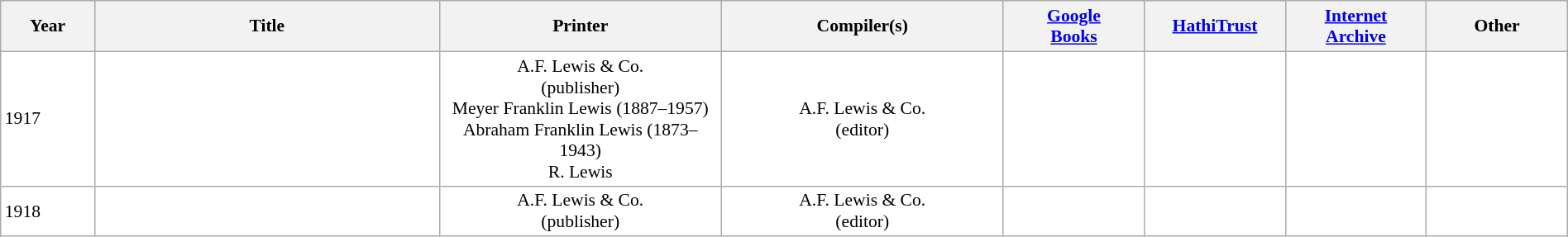<table class="wikitable collapsible sortable" border="0" cellpadding="1" style="color:black; background-color: #FFFFFF; font-size: 90%; width:100%">
<tr>
<th>Year</th>
<th>Title</th>
<th>Printer</th>
<th>Compiler(s)</th>
<th><a href='#'>Google<br>Books</a></th>
<th><a href='#'>HathiTrust</a></th>
<th><a href='#'>Internet<br>Archive</a></th>
<th>Other</th>
</tr>
<tr>
<td width="6%" data-sort-value="1917">1917</td>
<td width="22%" data-sort-value="printingtrades 1917"></td>
<td style="text-align:center" width="18%" data-sort-value="Lewis 1917">A.F. Lewis & Co.<br>(publisher)<br>Meyer Franklin Lewis (1887–1957)<br>Abraham Franklin Lewis (1873–1943)<br>R. Lewis</td>
<td style="text-align:center" width="18%" data-sort-value="Lewis 1917">A.F. Lewis & Co.<br>(editor)</td>
<td style="text-align:center" width="9%"></td>
<td style="text-align:center" width="9%"></td>
<td style="text-align:center" width="9%"></td>
<td style="text-align:center" width="9%"></td>
</tr>
<tr>
<td width="6%" data-sort-value="1918">1918</td>
<td width="22%" data-sort-value="printingtrades 1918"></td>
<td style="text-align:center" width="18%" data-sort-value="Lewis 1918">A.F. Lewis & Co.<br>(publisher)</td>
<td style="text-align:center" width="18%" data-sort-value="Lewis 1918">A.F. Lewis & Co.<br>(editor)</td>
<td style="text-align:center" width="9%"></td>
<td style="text-align:center" width="9%"></td>
<td style="text-align:center" width="9%"><br></td>
<td style="text-align:center" width="9%"></td>
</tr>
</table>
